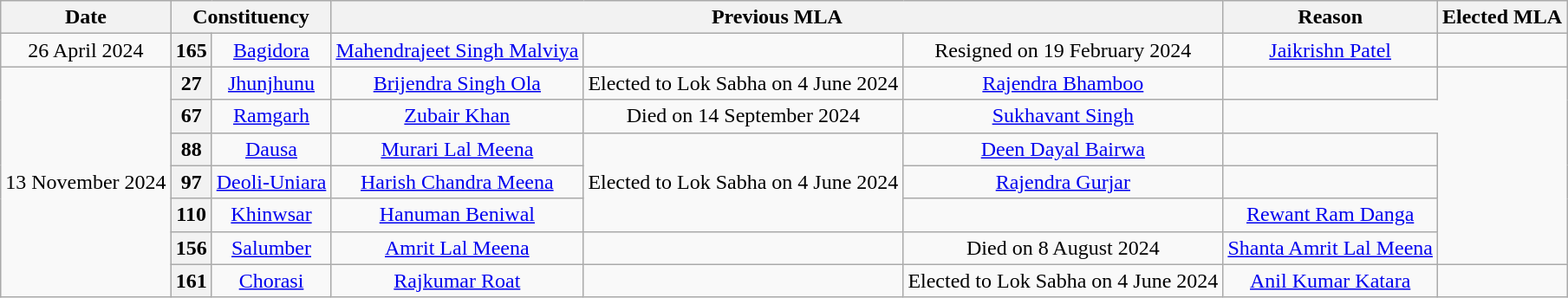<table class="wikitable sortable" style="text-align:center;">
<tr>
<th>Date</th>
<th colspan="2">Constituency</th>
<th colspan="3">Previous MLA</th>
<th>Reason</th>
<th colspan="3">Elected MLA</th>
</tr>
<tr>
<td>26 April 2024</td>
<th>165</th>
<td><a href='#'>Bagidora</a></td>
<td><a href='#'>Mahendrajeet Singh Malviya</a></td>
<td></td>
<td>Resigned on 19 February 2024</td>
<td><a href='#'>Jaikrishn Patel</a></td>
<td></td>
</tr>
<tr>
<td rowspan="7">13 November 2024</td>
<th>27</th>
<td><a href='#'>Jhunjhunu</a></td>
<td><a href='#'>Brijendra Singh Ola</a></td>
<td>Elected to Lok Sabha on 4 June 2024</td>
<td><a href='#'>Rajendra Bhamboo</a></td>
<td></td>
</tr>
<tr>
<th>67</th>
<td><a href='#'>Ramgarh</a></td>
<td><a href='#'>Zubair Khan</a></td>
<td>Died on 14 September 2024</td>
<td><a href='#'>Sukhavant Singh</a></td>
</tr>
<tr>
<th>88</th>
<td><a href='#'>Dausa</a></td>
<td><a href='#'>Murari Lal Meena</a></td>
<td rowspan="3">Elected to Lok Sabha on 4 June 2024</td>
<td><a href='#'>Deen Dayal Bairwa</a></td>
<td></td>
</tr>
<tr>
<th>97</th>
<td><a href='#'>Deoli-Uniara</a></td>
<td><a href='#'>Harish Chandra Meena</a></td>
<td><a href='#'>Rajendra Gurjar</a></td>
<td></td>
</tr>
<tr>
<th>110</th>
<td><a href='#'>Khinwsar</a></td>
<td><a href='#'>Hanuman Beniwal</a></td>
<td></td>
<td><a href='#'>Rewant Ram Danga</a></td>
</tr>
<tr>
<th>156</th>
<td><a href='#'>Salumber</a></td>
<td><a href='#'>Amrit Lal Meena</a></td>
<td></td>
<td>Died on 8 August 2024</td>
<td><a href='#'>Shanta Amrit Lal Meena</a></td>
</tr>
<tr>
<th>161</th>
<td><a href='#'>Chorasi</a></td>
<td><a href='#'>Rajkumar Roat</a></td>
<td></td>
<td>Elected to Lok Sabha on 4 June 2024</td>
<td><a href='#'>Anil Kumar Katara</a></td>
<td></td>
</tr>
</table>
